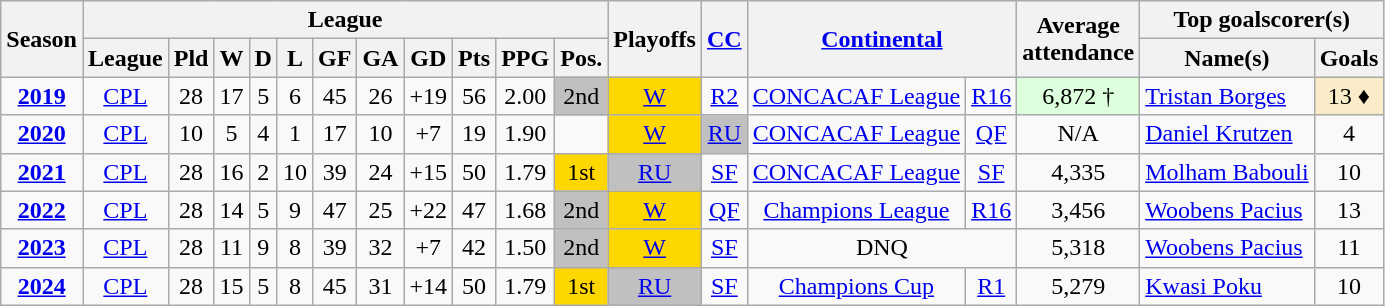<table class="wikitable" style="text-align:center;">
<tr>
<th rowspan="2">Season</th>
<th colspan="11">League</th>
<th rowspan="2">Playoffs</th>
<th rowspan="2"><a href='#'>CC</a></th>
<th rowspan="2" colspan="2"><a href='#'>Continental</a></th>
<th rowspan="2">Average <br> attendance</th>
<th colspan="2">Top goalscorer(s)</th>
</tr>
<tr>
<th>League</th>
<th>Pld</th>
<th>W</th>
<th>D</th>
<th>L</th>
<th>GF</th>
<th>GA</th>
<th>GD</th>
<th>Pts</th>
<th>PPG</th>
<th>Pos.</th>
<th>Name(s)</th>
<th>Goals</th>
</tr>
<tr>
<td><strong><a href='#'>2019</a></strong></td>
<td><a href='#'>CPL</a></td>
<td>28</td>
<td>17</td>
<td>5</td>
<td>6</td>
<td>45</td>
<td>26</td>
<td>+19</td>
<td>56</td>
<td>2.00</td>
<td bgcolor=silver>2nd</td>
<td bgcolor=gold><a href='#'>W</a></td>
<td><a href='#'>R2</a></td>
<td><a href='#'>CONCACAF League</a></td>
<td><a href='#'>R16</a></td>
<td style="background:#dfd;">6,872 †</td>
<td align="left"> <a href='#'>Tristan Borges</a></td>
<td style=background:#FAECC8;">13 ♦</td>
</tr>
<tr>
<td><strong><a href='#'>2020</a></strong></td>
<td><a href='#'>CPL</a></td>
<td>10</td>
<td>5</td>
<td>4</td>
<td>1</td>
<td>17</td>
<td>10</td>
<td>+7</td>
<td>19</td>
<td>1.90</td>
<td></td>
<td bgcolor=gold><a href='#'>W</a></td>
<td bgcolor=silver><a href='#'>RU</a></td>
<td><a href='#'>CONCACAF League</a></td>
<td><a href='#'>QF</a></td>
<td>N/A</td>
<td align="left"> <a href='#'>Daniel Krutzen</a></td>
<td>4</td>
</tr>
<tr>
<td><strong><a href='#'>2021</a></strong></td>
<td><a href='#'>CPL</a></td>
<td>28</td>
<td>16</td>
<td>2</td>
<td>10</td>
<td>39</td>
<td>24</td>
<td>+15</td>
<td>50</td>
<td>1.79</td>
<td bgcolor=gold>1st</td>
<td bgcolor=silver><a href='#'>RU</a></td>
<td><a href='#'>SF</a></td>
<td><a href='#'>CONCACAF League</a></td>
<td><a href='#'>SF</a></td>
<td>4,335</td>
<td align="left"> <a href='#'>Molham Babouli</a></td>
<td>10</td>
</tr>
<tr>
<td><strong><a href='#'>2022</a></strong></td>
<td><a href='#'>CPL</a></td>
<td>28</td>
<td>14</td>
<td>5</td>
<td>9</td>
<td>47</td>
<td>25</td>
<td>+22</td>
<td>47</td>
<td>1.68</td>
<td bgcolor=silver>2nd</td>
<td bgcolor=gold><a href='#'>W</a></td>
<td><a href='#'>QF</a></td>
<td><a href='#'>Champions League</a></td>
<td><a href='#'>R16</a></td>
<td>3,456</td>
<td align="left"> <a href='#'>Woobens Pacius</a></td>
<td>13</td>
</tr>
<tr>
<td><strong><a href='#'>2023</a></strong></td>
<td><a href='#'>CPL</a></td>
<td>28</td>
<td>11</td>
<td>9</td>
<td>8</td>
<td>39</td>
<td>32</td>
<td>+7</td>
<td>42</td>
<td>1.50</td>
<td bgcolor=silver>2nd</td>
<td bgcolor=gold><a href='#'>W</a></td>
<td><a href='#'>SF</a></td>
<td colspan="2">DNQ</td>
<td>5,318</td>
<td align="left"> <a href='#'>Woobens Pacius</a></td>
<td>11</td>
</tr>
<tr>
<td><strong><a href='#'>2024</a></strong></td>
<td><a href='#'>CPL</a></td>
<td>28</td>
<td>15</td>
<td>5</td>
<td>8</td>
<td>45</td>
<td>31</td>
<td>+14</td>
<td>50</td>
<td>1.79</td>
<td bgcolor=gold>1st</td>
<td bgcolor=silver><a href='#'>RU</a></td>
<td><a href='#'>SF</a></td>
<td><a href='#'>Champions Cup</a></td>
<td><a href='#'>R1</a></td>
<td>5,279</td>
<td align="left"> <a href='#'>Kwasi Poku</a></td>
<td>10</td>
</tr>
</table>
